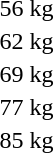<table>
<tr>
<td>56 kg</td>
<td></td>
<td></td>
<td></td>
</tr>
<tr>
<td>62 kg</td>
<td></td>
<td></td>
<td></td>
</tr>
<tr>
<td>69 kg</td>
<td></td>
<td></td>
<td></td>
</tr>
<tr>
<td>77 kg</td>
<td></td>
<td></td>
<td></td>
</tr>
<tr>
<td>85 kg</td>
<td></td>
<td></td>
<td></td>
</tr>
</table>
